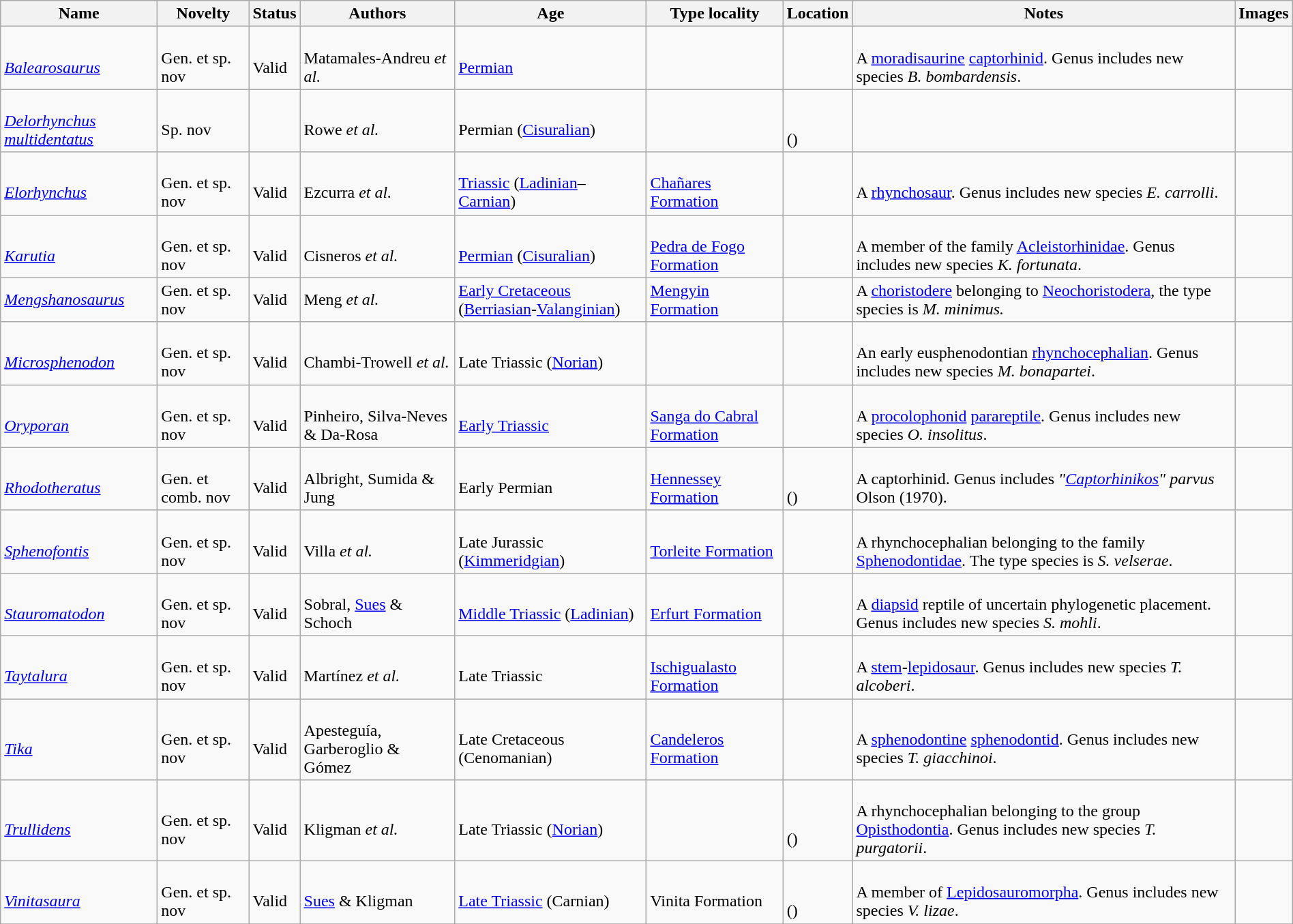<table class="wikitable sortable" align="center" width="100%">
<tr>
<th>Name</th>
<th>Novelty</th>
<th>Status</th>
<th>Authors</th>
<th>Age</th>
<th>Type locality</th>
<th>Location</th>
<th>Notes</th>
<th>Images</th>
</tr>
<tr>
<td><br><em><a href='#'>Balearosaurus</a></em></td>
<td><br>Gen. et sp. nov</td>
<td><br>Valid</td>
<td><br>Matamales-Andreu <em>et al.</em></td>
<td><br><a href='#'>Permian</a></td>
<td></td>
<td><br></td>
<td><br>A <a href='#'>moradisaurine</a> <a href='#'>captorhinid</a>. Genus includes new species <em>B. bombardensis</em>.</td>
<td></td>
</tr>
<tr>
<td><br><em><a href='#'>Delorhynchus multidentatus</a></em></td>
<td><br>Sp. nov</td>
<td></td>
<td><br>Rowe <em>et al.</em></td>
<td><br>Permian (<a href='#'>Cisuralian</a>)</td>
<td></td>
<td><br><br>()</td>
<td></td>
<td></td>
</tr>
<tr>
<td><br><em><a href='#'>Elorhynchus</a></em></td>
<td><br>Gen. et sp. nov</td>
<td><br>Valid</td>
<td><br>Ezcurra <em>et al.</em></td>
<td><br><a href='#'>Triassic</a> (<a href='#'>Ladinian</a>–<a href='#'>Carnian</a>)</td>
<td><br><a href='#'>Chañares Formation</a></td>
<td><br></td>
<td><br>A <a href='#'>rhynchosaur</a>. Genus includes new species <em>E. carrolli</em>.</td>
<td></td>
</tr>
<tr>
<td><br><em><a href='#'>Karutia</a></em></td>
<td><br>Gen. et sp. nov</td>
<td><br>Valid</td>
<td><br>Cisneros <em>et al.</em></td>
<td><br><a href='#'>Permian</a> (<a href='#'>Cisuralian</a>)</td>
<td><br><a href='#'>Pedra de Fogo Formation</a></td>
<td><br></td>
<td><br>A member of the family <a href='#'>Acleistorhinidae</a>. Genus includes new species <em>K. fortunata</em>.</td>
<td></td>
</tr>
<tr>
<td><em><a href='#'>Mengshanosaurus</a></em></td>
<td>Gen. et sp. nov</td>
<td>Valid</td>
<td>Meng <em>et al.</em></td>
<td><a href='#'>Early Cretaceous</a> (<a href='#'>Berriasian</a>-<a href='#'>Valanginian</a>)</td>
<td><a href='#'>Mengyin Formation</a></td>
<td></td>
<td>A <a href='#'>choristodere</a> belonging to <a href='#'>Neochoristodera</a>, the type species is <em>M. minimus.</em></td>
<td></td>
</tr>
<tr>
<td><br><em><a href='#'>Microsphenodon</a></em></td>
<td><br>Gen. et sp. nov</td>
<td><br>Valid</td>
<td><br>Chambi-Trowell <em>et al.</em></td>
<td><br>Late Triassic (<a href='#'>Norian</a>)</td>
<td></td>
<td><br></td>
<td><br>An early eusphenodontian <a href='#'>rhynchocephalian</a>. Genus includes new species <em>M. bonapartei</em>.</td>
<td></td>
</tr>
<tr>
<td><br><em><a href='#'>Oryporan</a></em></td>
<td><br>Gen. et sp. nov</td>
<td><br>Valid</td>
<td><br>Pinheiro, Silva-Neves & Da-Rosa</td>
<td><br><a href='#'>Early Triassic</a></td>
<td><br><a href='#'>Sanga do Cabral Formation</a></td>
<td><br></td>
<td><br>A <a href='#'>procolophonid</a> <a href='#'>parareptile</a>. Genus includes new species <em>O. insolitus</em>.</td>
<td></td>
</tr>
<tr>
<td><br><em><a href='#'>Rhodotheratus</a></em></td>
<td><br>Gen. et comb. nov</td>
<td><br>Valid</td>
<td><br>Albright, Sumida & Jung</td>
<td><br>Early Permian</td>
<td><br><a href='#'>Hennessey Formation</a></td>
<td><br><br>()</td>
<td><br>A captorhinid. Genus includes <em>"<a href='#'>Captorhinikos</a>" parvus</em> Olson (1970).</td>
<td></td>
</tr>
<tr>
<td><br><em><a href='#'>Sphenofontis</a></em></td>
<td><br>Gen. et sp. nov</td>
<td><br>Valid</td>
<td><br>Villa <em>et al.</em></td>
<td><br>Late Jurassic (<a href='#'>Kimmeridgian</a>)</td>
<td><br><a href='#'>Torleite Formation</a></td>
<td><br></td>
<td><br>A rhynchocephalian belonging to the family <a href='#'>Sphenodontidae</a>. The type species is <em>S. velserae</em>.</td>
<td></td>
</tr>
<tr>
<td><br><em><a href='#'>Stauromatodon</a></em></td>
<td><br>Gen. et sp. nov</td>
<td><br>Valid</td>
<td><br>Sobral, <a href='#'>Sues</a> & Schoch</td>
<td><br><a href='#'>Middle Triassic</a> (<a href='#'>Ladinian</a>)</td>
<td><br><a href='#'>Erfurt Formation</a></td>
<td><br></td>
<td><br>A <a href='#'>diapsid</a> reptile of uncertain phylogenetic placement. Genus includes new species <em>S. mohli</em>.</td>
<td></td>
</tr>
<tr>
<td><br><em><a href='#'>Taytalura</a></em></td>
<td><br>Gen. et sp. nov</td>
<td><br>Valid</td>
<td><br>Martínez <em>et al.</em></td>
<td><br>Late Triassic</td>
<td><br><a href='#'>Ischigualasto Formation</a></td>
<td><br></td>
<td><br>A <a href='#'>stem</a>-<a href='#'>lepidosaur</a>. Genus includes new species <em>T. alcoberi</em>.</td>
<td></td>
</tr>
<tr>
<td><br><em><a href='#'>Tika</a></em></td>
<td><br>Gen. et sp. nov</td>
<td><br>Valid</td>
<td><br>Apesteguía, Garberoglio & Gómez</td>
<td><br>Late Cretaceous (Cenomanian)</td>
<td><br><a href='#'>Candeleros Formation</a></td>
<td><br></td>
<td><br>A <a href='#'>sphenodontine</a> <a href='#'>sphenodontid</a>. Genus includes new species <em>T. giacchinoi</em>.</td>
<td></td>
</tr>
<tr>
<td><br><em><a href='#'>Trullidens</a></em></td>
<td><br>Gen. et sp. nov</td>
<td><br>Valid</td>
<td><br>Kligman <em>et al.</em></td>
<td><br>Late Triassic (<a href='#'>Norian</a>)</td>
<td></td>
<td><br><br>()</td>
<td><br>A rhynchocephalian belonging to the group <a href='#'>Opisthodontia</a>. Genus includes new species <em>T. purgatorii</em>.</td>
<td></td>
</tr>
<tr>
<td><br><em><a href='#'>Vinitasaura</a></em></td>
<td><br>Gen. et sp. nov</td>
<td><br>Valid</td>
<td><br><a href='#'>Sues</a> & Kligman</td>
<td><br><a href='#'>Late Triassic</a> (Carnian)</td>
<td><br>Vinita Formation</td>
<td><br><br>()</td>
<td><br>A member of <a href='#'>Lepidosauromorpha</a>. Genus includes new species <em>V. lizae</em>.</td>
<td></td>
</tr>
<tr>
</tr>
</table>
